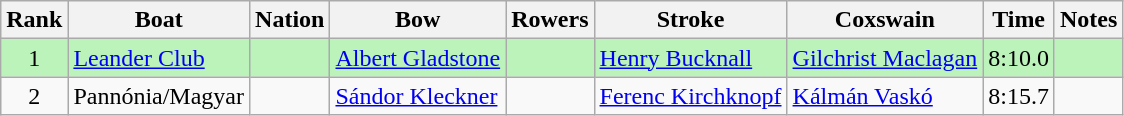<table class="wikitable sortable" style="text-align:center">
<tr>
<th>Rank</th>
<th>Boat</th>
<th>Nation</th>
<th>Bow</th>
<th>Rowers</th>
<th>Stroke</th>
<th>Coxswain</th>
<th>Time</th>
<th>Notes</th>
</tr>
<tr bgcolor=bbf3bb>
<td>1</td>
<td align=left><a href='#'>Leander Club</a></td>
<td align=left></td>
<td align=left><a href='#'>Albert Gladstone</a></td>
<td align=left></td>
<td align=left><a href='#'>Henry Bucknall</a></td>
<td align=left><a href='#'>Gilchrist Maclagan</a></td>
<td>8:10.0</td>
<td></td>
</tr>
<tr>
<td>2</td>
<td align=left>Pannónia/Magyar</td>
<td align=left></td>
<td align=left><a href='#'>Sándor Kleckner</a></td>
<td align=left></td>
<td align=left><a href='#'>Ferenc Kirchknopf</a></td>
<td align=left><a href='#'>Kálmán Vaskó</a></td>
<td>8:15.7</td>
<td></td>
</tr>
</table>
